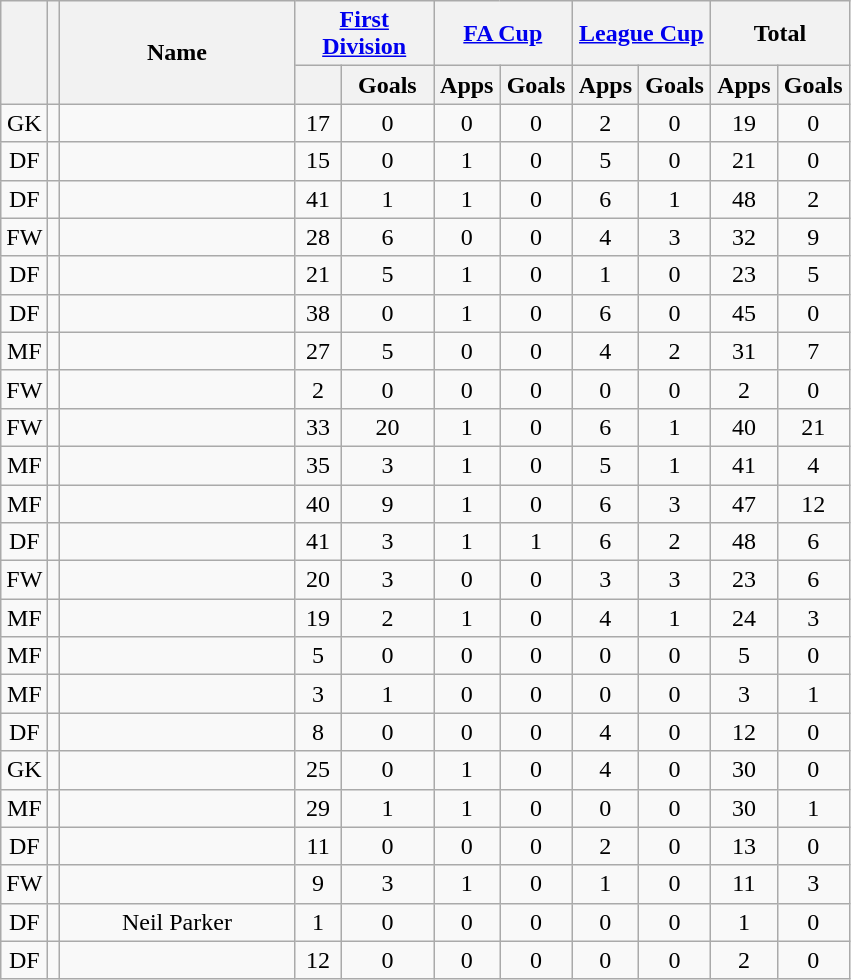<table class="wikitable sortable plainrowheaders" style="text-align:center">
<tr>
<th rowspan="2" scope="col"></th>
<th rowspan="2" scope="col"></th>
<th rowspan="2" scope="col" width="150">Name</th>
<th colspan="2" width="85"><a href='#'>First Division</a></th>
<th colspan="2" width="85"><a href='#'>FA Cup</a></th>
<th colspan="2" width="85"><a href='#'>League Cup</a></th>
<th colspan="2" width="85">Total</th>
</tr>
<tr>
<th></th>
<th>Goals</th>
<th>Apps</th>
<th>Goals</th>
<th>Apps</th>
<th>Goals</th>
<th>Apps</th>
<th>Goals</th>
</tr>
<tr>
<td>GK</td>
<td></td>
<td></td>
<td>17</td>
<td>0</td>
<td>0</td>
<td>0</td>
<td>2</td>
<td>0</td>
<td>19</td>
<td>0</td>
</tr>
<tr>
<td>DF</td>
<td></td>
<td></td>
<td>15</td>
<td>0</td>
<td>1</td>
<td>0</td>
<td>5</td>
<td>0</td>
<td>21</td>
<td>0</td>
</tr>
<tr>
<td>DF</td>
<td></td>
<td></td>
<td>41</td>
<td>1</td>
<td>1</td>
<td>0</td>
<td>6</td>
<td>1</td>
<td>48</td>
<td>2</td>
</tr>
<tr>
<td>FW</td>
<td></td>
<td></td>
<td>28</td>
<td>6</td>
<td>0</td>
<td>0</td>
<td>4</td>
<td>3</td>
<td>32</td>
<td>9</td>
</tr>
<tr>
<td>DF</td>
<td></td>
<td></td>
<td>21</td>
<td>5</td>
<td>1</td>
<td>0</td>
<td>1</td>
<td>0</td>
<td>23</td>
<td>5</td>
</tr>
<tr>
<td>DF</td>
<td></td>
<td></td>
<td>38</td>
<td>0</td>
<td>1</td>
<td>0</td>
<td>6</td>
<td>0</td>
<td>45</td>
<td>0</td>
</tr>
<tr>
<td>MF</td>
<td></td>
<td></td>
<td>27</td>
<td>5</td>
<td>0</td>
<td>0</td>
<td>4</td>
<td>2</td>
<td>31</td>
<td>7</td>
</tr>
<tr>
<td>FW</td>
<td></td>
<td></td>
<td>2</td>
<td>0</td>
<td>0</td>
<td>0</td>
<td>0</td>
<td>0</td>
<td>2</td>
<td>0</td>
</tr>
<tr>
<td>FW</td>
<td></td>
<td></td>
<td>33</td>
<td>20</td>
<td>1</td>
<td>0</td>
<td>6</td>
<td>1</td>
<td>40</td>
<td>21</td>
</tr>
<tr>
<td>MF</td>
<td></td>
<td></td>
<td>35</td>
<td>3</td>
<td>1</td>
<td>0</td>
<td>5</td>
<td>1</td>
<td>41</td>
<td>4</td>
</tr>
<tr>
<td>MF</td>
<td></td>
<td></td>
<td>40</td>
<td>9</td>
<td>1</td>
<td>0</td>
<td>6</td>
<td>3</td>
<td>47</td>
<td>12</td>
</tr>
<tr>
<td>DF</td>
<td></td>
<td></td>
<td>41</td>
<td>3</td>
<td>1</td>
<td>1</td>
<td>6</td>
<td>2</td>
<td>48</td>
<td>6</td>
</tr>
<tr>
<td>FW</td>
<td></td>
<td></td>
<td>20</td>
<td>3</td>
<td>0</td>
<td>0</td>
<td>3</td>
<td>3</td>
<td>23</td>
<td>6</td>
</tr>
<tr>
<td>MF</td>
<td></td>
<td></td>
<td>19</td>
<td>2</td>
<td>1</td>
<td>0</td>
<td>4</td>
<td>1</td>
<td>24</td>
<td>3</td>
</tr>
<tr>
<td>MF</td>
<td></td>
<td></td>
<td>5</td>
<td>0</td>
<td>0</td>
<td>0</td>
<td>0</td>
<td>0</td>
<td>5</td>
<td>0</td>
</tr>
<tr>
<td>MF</td>
<td></td>
<td></td>
<td>3</td>
<td>1</td>
<td>0</td>
<td>0</td>
<td>0</td>
<td>0</td>
<td>3</td>
<td>1</td>
</tr>
<tr>
<td>DF</td>
<td></td>
<td></td>
<td>8</td>
<td>0</td>
<td>0</td>
<td>0</td>
<td>4</td>
<td>0</td>
<td>12</td>
<td>0</td>
</tr>
<tr>
<td>GK</td>
<td></td>
<td></td>
<td>25</td>
<td>0</td>
<td>1</td>
<td>0</td>
<td>4</td>
<td>0</td>
<td>30</td>
<td>0</td>
</tr>
<tr>
<td>MF</td>
<td></td>
<td></td>
<td>29</td>
<td>1</td>
<td>1</td>
<td>0</td>
<td>0</td>
<td>0</td>
<td>30</td>
<td>1</td>
</tr>
<tr>
<td>DF</td>
<td></td>
<td></td>
<td>11</td>
<td>0</td>
<td>0</td>
<td>0</td>
<td>2</td>
<td>0</td>
<td>13</td>
<td>0</td>
</tr>
<tr>
<td>FW</td>
<td></td>
<td></td>
<td>9</td>
<td>3</td>
<td>1</td>
<td>0</td>
<td>1</td>
<td>0</td>
<td>11</td>
<td>3</td>
</tr>
<tr>
<td>DF</td>
<td></td>
<td>Neil Parker</td>
<td>1</td>
<td>0</td>
<td>0</td>
<td>0</td>
<td>0</td>
<td>0</td>
<td>1</td>
<td>0</td>
</tr>
<tr>
<td>DF</td>
<td></td>
<td></td>
<td>12</td>
<td>0</td>
<td>0</td>
<td>0</td>
<td>0</td>
<td>0</td>
<td>2</td>
<td>0</td>
</tr>
</table>
